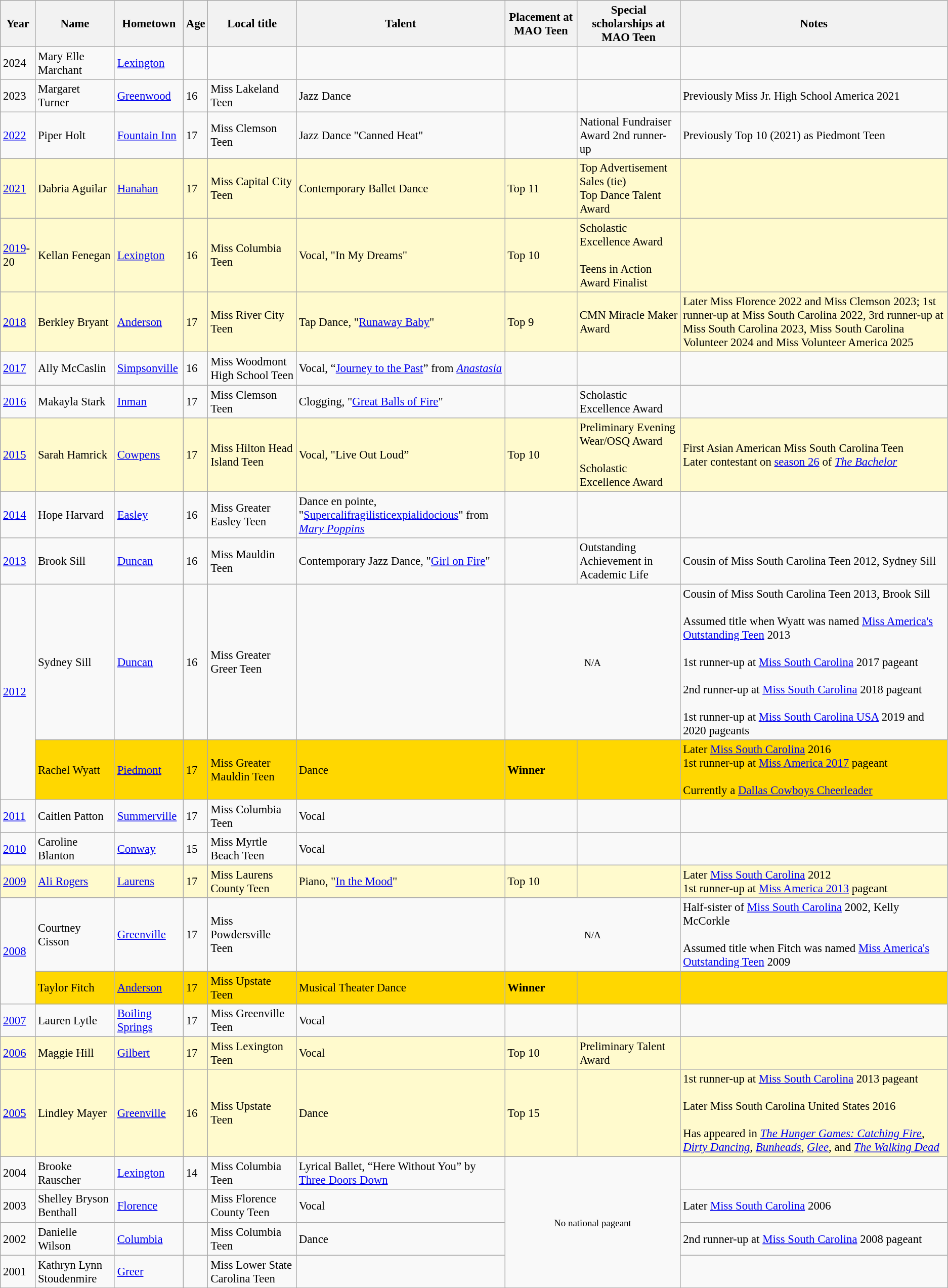<table class="wikitable sortable"style="font-size:95%;">
<tr bgcolor="#efefef">
<th>Year</th>
<th>Name</th>
<th>Hometown</th>
<th>Age</th>
<th>Local title</th>
<th>Talent</th>
<th>Placement at MAO Teen</th>
<th>Special scholarships at MAO Teen</th>
<th>Notes</th>
</tr>
<tr>
<td>2024</td>
<td>Mary Elle Marchant</td>
<td><a href='#'>Lexington</a></td>
<td></td>
<td></td>
<td></td>
<td></td>
<td></td>
</tr>
<tr>
<td>2023</td>
<td>Margaret Turner</td>
<td><a href='#'>Greenwood</a></td>
<td>16</td>
<td>Miss Lakeland Teen</td>
<td>Jazz Dance</td>
<td></td>
<td></td>
<td>Previously Miss Jr. High School America 2021</td>
</tr>
<tr>
<td><a href='#'>2022</a></td>
<td>Piper Holt</td>
<td><a href='#'>Fountain Inn</a></td>
<td>17</td>
<td>Miss Clemson Teen</td>
<td>Jazz Dance "Canned Heat"</td>
<td></td>
<td>National Fundraiser Award 2nd runner-up</td>
<td>Previously Top 10 (2021) as Piedmont Teen</td>
</tr>
<tr>
</tr>
<tr style="background-color:#FFFACD;">
<td><a href='#'>2021</a></td>
<td>Dabria Aguilar</td>
<td><a href='#'>Hanahan</a></td>
<td>17</td>
<td>Miss Capital City Teen</td>
<td>Contemporary Ballet Dance</td>
<td>Top 11</td>
<td>Top Advertisement Sales (tie)<br>Top Dance Talent Award</td>
<td></td>
</tr>
<tr style="background-color:#FFFACD;">
<td><a href='#'>2019</a>-20</td>
<td>Kellan Fenegan</td>
<td><a href='#'>Lexington</a></td>
<td>16</td>
<td>Miss Columbia Teen</td>
<td>Vocal, "In My Dreams"</td>
<td>Top 10</td>
<td>Scholastic Excellence Award<br><br>Teens in Action Award Finalist</td>
<td></td>
</tr>
<tr style="background-color:#FFFACD;">
<td><a href='#'>2018</a></td>
<td>Berkley Bryant</td>
<td><a href='#'>Anderson</a></td>
<td>17</td>
<td>Miss River City Teen</td>
<td>Tap Dance, "<a href='#'>Runaway Baby</a>"</td>
<td>Top 9</td>
<td>CMN Miracle Maker Award</td>
<td>Later Miss Florence 2022 and Miss Clemson 2023; 1st runner-up at Miss South Carolina 2022, 3rd runner-up at Miss South Carolina 2023, Miss South Carolina Volunteer 2024 and Miss Volunteer America 2025</td>
</tr>
<tr>
<td><a href='#'>2017</a></td>
<td>Ally McCaslin</td>
<td><a href='#'>Simpsonville</a></td>
<td>16</td>
<td>Miss Woodmont High School Teen</td>
<td>Vocal, “<a href='#'>Journey to the Past</a>” from <em><a href='#'>Anastasia</a></em></td>
<td></td>
<td></td>
<td></td>
</tr>
<tr>
<td><a href='#'>2016</a></td>
<td>Makayla Stark</td>
<td><a href='#'>Inman</a></td>
<td>17</td>
<td>Miss Clemson Teen</td>
<td>Clogging, "<a href='#'>Great Balls of Fire</a>"</td>
<td></td>
<td>Scholastic Excellence Award</td>
<td></td>
</tr>
<tr style="background-color:#FFFACD;">
<td><a href='#'>2015</a></td>
<td>Sarah Hamrick</td>
<td><a href='#'>Cowpens</a></td>
<td>17</td>
<td>Miss Hilton Head Island Teen</td>
<td>Vocal, "Live Out Loud”</td>
<td>Top 10</td>
<td>Preliminary Evening Wear/OSQ Award<br><br>Scholastic Excellence Award</td>
<td>First Asian American Miss South Carolina Teen<br>Later contestant on <a href='#'>season 26</a> of <a href='#'><em>The Bachelor</em></a></td>
</tr>
<tr>
<td><a href='#'>2014</a></td>
<td>Hope Harvard</td>
<td><a href='#'>Easley</a></td>
<td>16</td>
<td>Miss Greater Easley Teen</td>
<td>Dance en pointe, "<a href='#'>Supercalifragilisticexpialidocious</a>" from <em><a href='#'>Mary Poppins</a></em></td>
<td></td>
<td></td>
<td></td>
</tr>
<tr>
<td><a href='#'>2013</a></td>
<td>Brook Sill</td>
<td><a href='#'>Duncan</a></td>
<td>16</td>
<td>Miss Mauldin Teen</td>
<td>Contemporary Jazz Dance, "<a href='#'>Girl on Fire</a>"</td>
<td></td>
<td>Outstanding Achievement in Academic Life</td>
<td>Cousin of Miss South Carolina Teen 2012, Sydney Sill</td>
</tr>
<tr>
<td rowspan="2"><a href='#'>2012</a></td>
<td>Sydney Sill</td>
<td><a href='#'>Duncan</a></td>
<td>16</td>
<td>Miss Greater Greer Teen</td>
<td></td>
<td colspan="2" style="text-align:center;"><small>N/A</small></td>
<td>Cousin of Miss South Carolina Teen 2013, Brook Sill<br><br>Assumed title when Wyatt was named <a href='#'>Miss America's Outstanding Teen</a> 2013<br><br>1st runner-up at <a href='#'>Miss South Carolina</a> 2017 pageant<br><br>2nd runner-up at <a href='#'>Miss South Carolina</a> 2018 pageant<br><br>1st runner-up at <a href='#'>Miss South Carolina USA</a> 2019 and 2020 pageants</td>
</tr>
<tr style="background-color:gold;">
<td>Rachel Wyatt</td>
<td><a href='#'>Piedmont</a></td>
<td>17</td>
<td>Miss Greater Mauldin Teen</td>
<td>Dance</td>
<td><strong>Winner</strong></td>
<td></td>
<td>Later <a href='#'>Miss South Carolina</a> 2016<br>1st runner-up at <a href='#'>Miss America 2017</a> pageant<br><br>Currently a <a href='#'>Dallas Cowboys Cheerleader</a></td>
</tr>
<tr>
<td><a href='#'>2011</a></td>
<td>Caitlen Patton</td>
<td><a href='#'>Summerville</a></td>
<td>17</td>
<td>Miss Columbia Teen</td>
<td>Vocal</td>
<td></td>
<td></td>
<td></td>
</tr>
<tr>
<td><a href='#'>2010</a></td>
<td>Caroline Blanton</td>
<td><a href='#'>Conway</a></td>
<td>15</td>
<td>Miss Myrtle Beach Teen</td>
<td>Vocal</td>
<td></td>
<td></td>
<td></td>
</tr>
<tr style="background-color:#FFFACD;">
<td><a href='#'>2009</a></td>
<td><a href='#'>Ali Rogers</a></td>
<td><a href='#'>Laurens</a></td>
<td>17</td>
<td>Miss Laurens County Teen</td>
<td>Piano, "<a href='#'>In the Mood</a>"</td>
<td>Top 10</td>
<td></td>
<td>Later <a href='#'>Miss South Carolina</a> 2012<br>1st runner-up at <a href='#'>Miss America 2013</a> pageant</td>
</tr>
<tr>
<td rowspan="2"><a href='#'>2008</a></td>
<td>Courtney Cisson</td>
<td><a href='#'>Greenville</a></td>
<td>17</td>
<td>Miss Powdersville Teen</td>
<td></td>
<td colspan="2" style="text-align:center;"><small>N/A</small></td>
<td>Half-sister of <a href='#'>Miss South Carolina</a> 2002, Kelly McCorkle<br><br>Assumed title when Fitch was named <a href='#'>Miss America's Outstanding Teen</a> 2009</td>
</tr>
<tr style="background-color:gold;">
<td>Taylor Fitch</td>
<td><a href='#'>Anderson</a></td>
<td>17</td>
<td>Miss Upstate Teen</td>
<td>Musical Theater Dance</td>
<td><strong>Winner</strong></td>
<td></td>
<td></td>
</tr>
<tr>
<td><a href='#'>2007</a></td>
<td>Lauren Lytle</td>
<td><a href='#'>Boiling Springs</a></td>
<td>17</td>
<td>Miss Greenville Teen</td>
<td>Vocal</td>
<td></td>
<td></td>
<td></td>
</tr>
<tr style="background-color:#FFFACD;">
<td><a href='#'>2006</a></td>
<td>Maggie Hill</td>
<td><a href='#'>Gilbert</a></td>
<td>17</td>
<td>Miss Lexington Teen</td>
<td>Vocal</td>
<td>Top 10</td>
<td>Preliminary Talent Award</td>
<td></td>
</tr>
<tr style="background-color:#FFFACD;">
<td><a href='#'>2005</a></td>
<td>Lindley Mayer</td>
<td><a href='#'>Greenville</a></td>
<td>16</td>
<td>Miss Upstate Teen</td>
<td>Dance</td>
<td>Top 15</td>
<td></td>
<td>1st runner-up at <a href='#'>Miss South Carolina</a> 2013 pageant<br><br>Later Miss South Carolina United States 2016<br><br>Has appeared in <em><a href='#'>The Hunger Games: Catching Fire</a></em>, <em><a href='#'>Dirty Dancing</a></em>, <em><a href='#'>Bunheads</a></em>, <em><a href='#'>Glee</a></em>, and <em><a href='#'>The Walking Dead</a></em></td>
</tr>
<tr>
<td>2004</td>
<td>Brooke Rauscher</td>
<td><a href='#'>Lexington</a></td>
<td>14</td>
<td>Miss Columbia Teen</td>
<td>Lyrical Ballet, “Here Without You” by <a href='#'>Three Doors Down</a></td>
<td colspan="2" rowspan="4" style="text-align:center;"><small>No national pageant</small></td>
<td></td>
</tr>
<tr>
<td>2003</td>
<td>Shelley Bryson Benthall</td>
<td><a href='#'>Florence</a></td>
<td></td>
<td>Miss Florence County Teen</td>
<td>Vocal</td>
<td>Later <a href='#'>Miss South Carolina</a> 2006</td>
</tr>
<tr>
<td>2002</td>
<td>Danielle Wilson</td>
<td><a href='#'>Columbia</a></td>
<td></td>
<td>Miss Columbia Teen</td>
<td>Dance</td>
<td>2nd runner-up at <a href='#'>Miss South Carolina</a> 2008 pageant</td>
</tr>
<tr>
<td>2001</td>
<td>Kathryn Lynn Stoudenmire</td>
<td><a href='#'>Greer</a></td>
<td></td>
<td>Miss Lower State Carolina Teen</td>
<td></td>
<td></td>
</tr>
</table>
